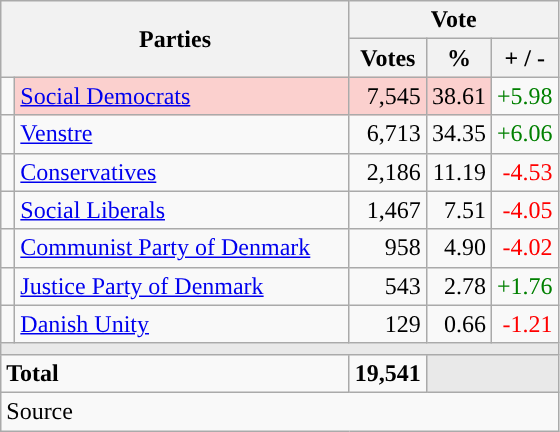<table class="wikitable" style="text-align:right;">
<tr>
<th style="text-align:centre;" rowspan="2" colspan="2" width="225">Parties</th>
<th colspan="3">Vote</th>
</tr>
<tr>
<th width="15">Votes</th>
<th width="15">%</th>
<th width="15">+ / -</th>
</tr>
<tr>
<td width="2" style="color:inherit;background:"></td>
<td bgcolor=#fbd0ce  align="left"><a href='#'>Social Democrats</a></td>
<td bgcolor=#fbd0ce>7,545</td>
<td bgcolor=#fbd0ce>38.61</td>
<td style=color:green;>+5.98</td>
</tr>
<tr>
<td width="2" style="color:inherit;background:"></td>
<td align="left"><a href='#'>Venstre</a></td>
<td>6,713</td>
<td>34.35</td>
<td style=color:green;>+6.06</td>
</tr>
<tr>
<td width="2" style="color:inherit;background:"></td>
<td align="left"><a href='#'>Conservatives</a></td>
<td>2,186</td>
<td>11.19</td>
<td style=color:red;>-4.53</td>
</tr>
<tr>
<td width="2" style="color:inherit;background:"></td>
<td align="left"><a href='#'>Social Liberals</a></td>
<td>1,467</td>
<td>7.51</td>
<td style=color:red;>-4.05</td>
</tr>
<tr>
<td width="2" style="color:inherit;background:"></td>
<td align="left"><a href='#'>Communist Party of Denmark</a></td>
<td>958</td>
<td>4.90</td>
<td style=color:red;>-4.02</td>
</tr>
<tr>
<td width="2" style="color:inherit;background:"></td>
<td align="left"><a href='#'>Justice Party of Denmark</a></td>
<td>543</td>
<td>2.78</td>
<td style=color:green;>+1.76</td>
</tr>
<tr>
<td width="2" style="color:inherit;background:"></td>
<td align="left"><a href='#'>Danish Unity</a></td>
<td>129</td>
<td>0.66</td>
<td style=color:red;>-1.21</td>
</tr>
<tr>
<td colspan="7" bgcolor="#E9E9E9"></td>
</tr>
<tr>
<td align="left" colspan="2"><strong>Total</strong></td>
<td><strong>19,541</strong></td>
<td bgcolor="#E9E9E9" colspan="2"></td>
</tr>
<tr>
<td align="left" colspan="6">Source</td>
</tr>
</table>
